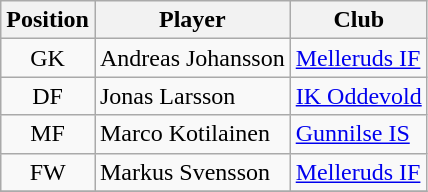<table class="wikitable" style="text-align:center;float:left;margin-right:1em;">
<tr>
<th>Position</th>
<th>Player</th>
<th>Club</th>
</tr>
<tr>
<td>GK</td>
<td align="left"> Andreas Johansson</td>
<td align="left"><a href='#'>Melleruds IF</a></td>
</tr>
<tr>
<td>DF</td>
<td align="left"> Jonas Larsson</td>
<td align="left"><a href='#'>IK Oddevold</a></td>
</tr>
<tr>
<td>MF</td>
<td align="left"> Marco Kotilainen</td>
<td align="left"><a href='#'>Gunnilse IS</a></td>
</tr>
<tr>
<td>FW</td>
<td align="left"> Markus Svensson</td>
<td align="left"><a href='#'>Melleruds IF</a></td>
</tr>
<tr>
</tr>
</table>
